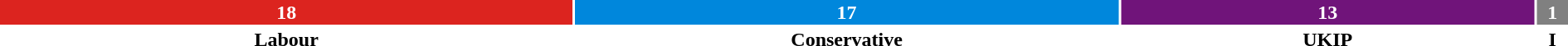<table style="width:100%; text-align:center;">
<tr style="color:white;">
<td style="background:#dc241f; width:36.7%;"><strong>18</strong></td>
<td style="background:#0087dc; width:34.7;"><strong>17</strong></td>
<td style="background:#70147A; width:26.5%;"><strong>13</strong></td>
<td style="background:grey; width:2.0%;"><strong>1</strong></td>
</tr>
<tr>
<td><span><strong>Labour</strong></span></td>
<td><span><strong>Conservative</strong></span></td>
<td><span><strong>UKIP</strong></span></td>
<td><span><strong>I</strong></span></td>
</tr>
</table>
